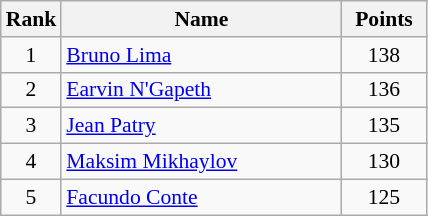<table class="wikitable" style="text-align:center; font-size:90%">
<tr>
<th width=30>Rank</th>
<th width=180>Name</th>
<th width=50>Points</th>
</tr>
<tr>
<td>1</td>
<td style="text-align:left"> <a href='#'>Bruno Lima</a></td>
<td>138</td>
</tr>
<tr>
<td>2</td>
<td style="text-align:left"> <a href='#'>Earvin N'Gapeth</a></td>
<td>136</td>
</tr>
<tr>
<td>3</td>
<td style="text-align:left"> <a href='#'>Jean Patry</a></td>
<td>135</td>
</tr>
<tr>
<td>4</td>
<td style="text-align:left"> <a href='#'>Maksim Mikhaylov</a></td>
<td>130</td>
</tr>
<tr>
<td>5</td>
<td style="text-align:left"> <a href='#'>Facundo Conte</a></td>
<td>125</td>
</tr>
</table>
